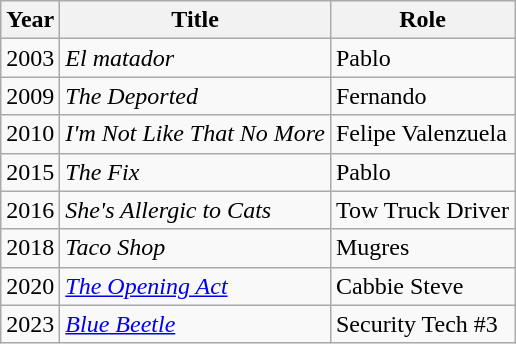<table class="wikitable sortable">
<tr>
<th>Year</th>
<th>Title</th>
<th>Role</th>
</tr>
<tr>
<td>2003</td>
<td><em>El matador</em></td>
<td>Pablo</td>
</tr>
<tr>
<td>2009</td>
<td><em>The Deported</em></td>
<td>Fernando</td>
</tr>
<tr>
<td>2010</td>
<td><em>I'm Not Like That No More</em></td>
<td>Felipe Valenzuela</td>
</tr>
<tr>
<td>2015</td>
<td><em>The Fix</em></td>
<td>Pablo</td>
</tr>
<tr>
<td>2016</td>
<td><em>She's Allergic to Cats</em></td>
<td>Tow Truck Driver</td>
</tr>
<tr>
<td>2018</td>
<td><em>Taco Shop</em></td>
<td>Mugres</td>
</tr>
<tr>
<td>2020</td>
<td><em><a href='#'>The Opening Act</a></em></td>
<td>Cabbie Steve</td>
</tr>
<tr>
<td>2023</td>
<td><em><a href='#'>Blue Beetle</a></em></td>
<td>Security Tech #3</td>
</tr>
</table>
